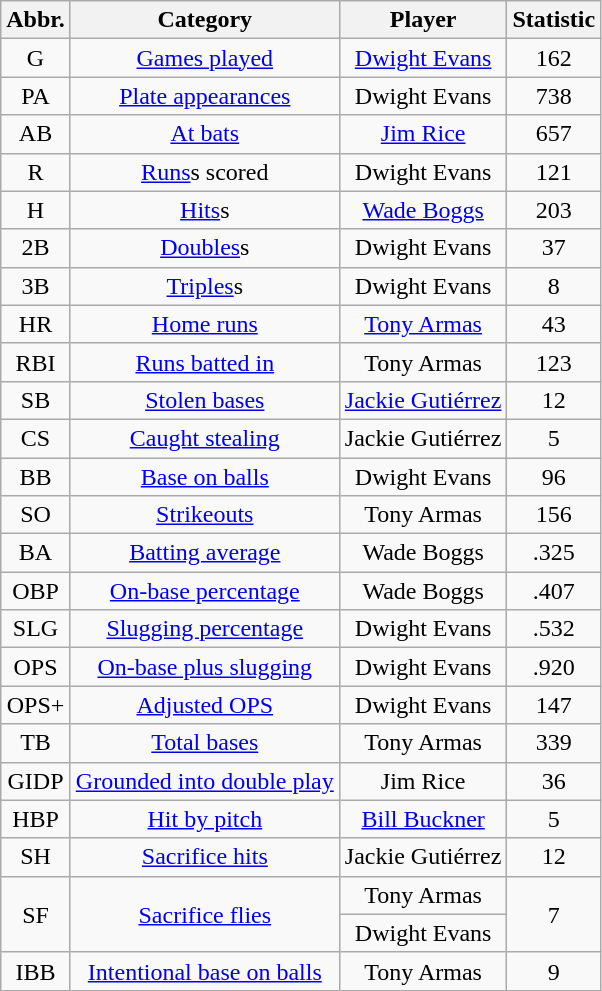<table class="wikitable sortable" style="text-align:center;">
<tr>
<th>Abbr.</th>
<th>Category</th>
<th>Player</th>
<th>Statistic</th>
</tr>
<tr>
<td>G</td>
<td><a href='#'>Games played</a></td>
<td><a href='#'>Dwight Evans</a></td>
<td>162</td>
</tr>
<tr>
<td>PA</td>
<td><a href='#'>Plate appearances</a></td>
<td>Dwight Evans</td>
<td>738</td>
</tr>
<tr>
<td>AB</td>
<td><a href='#'>At bats</a></td>
<td><a href='#'>Jim Rice</a></td>
<td>657</td>
</tr>
<tr>
<td>R</td>
<td><a href='#'>Runs</a>s scored</td>
<td>Dwight Evans</td>
<td>121</td>
</tr>
<tr>
<td>H</td>
<td><a href='#'>Hits</a>s</td>
<td><a href='#'>Wade Boggs</a></td>
<td>203</td>
</tr>
<tr>
<td>2B</td>
<td><a href='#'>Doubles</a>s</td>
<td>Dwight Evans</td>
<td>37</td>
</tr>
<tr>
<td>3B</td>
<td><a href='#'>Triples</a>s</td>
<td>Dwight Evans</td>
<td>8</td>
</tr>
<tr>
<td>HR</td>
<td><a href='#'>Home runs</a></td>
<td><a href='#'>Tony Armas</a></td>
<td>43</td>
</tr>
<tr>
<td>RBI</td>
<td><a href='#'>Runs batted in</a></td>
<td>Tony Armas</td>
<td>123</td>
</tr>
<tr>
<td>SB</td>
<td><a href='#'>Stolen bases</a></td>
<td><a href='#'>Jackie Gutiérrez</a></td>
<td>12</td>
</tr>
<tr>
<td>CS</td>
<td><a href='#'>Caught stealing</a></td>
<td>Jackie Gutiérrez</td>
<td>5</td>
</tr>
<tr>
<td>BB</td>
<td><a href='#'>Base on balls</a></td>
<td>Dwight Evans</td>
<td>96</td>
</tr>
<tr>
<td>SO</td>
<td><a href='#'>Strikeouts</a></td>
<td>Tony Armas</td>
<td>156</td>
</tr>
<tr>
<td>BA</td>
<td><a href='#'>Batting average</a></td>
<td>Wade Boggs</td>
<td>.325</td>
</tr>
<tr>
<td>OBP</td>
<td><a href='#'>On-base percentage</a></td>
<td>Wade Boggs</td>
<td>.407</td>
</tr>
<tr>
<td>SLG</td>
<td><a href='#'>Slugging percentage</a></td>
<td>Dwight Evans</td>
<td>.532</td>
</tr>
<tr>
<td>OPS</td>
<td><a href='#'>On-base plus slugging</a></td>
<td>Dwight Evans</td>
<td>.920</td>
</tr>
<tr>
<td>OPS+</td>
<td><a href='#'>Adjusted OPS</a></td>
<td>Dwight Evans</td>
<td>147</td>
</tr>
<tr>
<td>TB</td>
<td><a href='#'>Total bases</a></td>
<td>Tony Armas</td>
<td>339</td>
</tr>
<tr>
<td>GIDP</td>
<td><a href='#'>Grounded into double play</a></td>
<td>Jim Rice</td>
<td>36</td>
</tr>
<tr>
<td>HBP</td>
<td><a href='#'>Hit by pitch</a></td>
<td><a href='#'>Bill Buckner</a></td>
<td>5</td>
</tr>
<tr>
<td>SH</td>
<td><a href='#'>Sacrifice hits</a></td>
<td>Jackie Gutiérrez</td>
<td>12</td>
</tr>
<tr>
<td rowspan=2>SF</td>
<td rowspan=2><a href='#'>Sacrifice flies</a></td>
<td>Tony Armas</td>
<td rowspan=2>7</td>
</tr>
<tr>
<td>Dwight Evans</td>
</tr>
<tr>
<td>IBB</td>
<td><a href='#'>Intentional base on balls</a></td>
<td>Tony Armas</td>
<td>9</td>
</tr>
</table>
